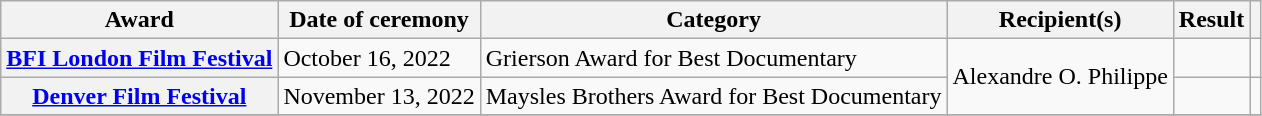<table class="wikitable plainrowheaders sortable">
<tr>
<th scope="col">Award</th>
<th scope="col">Date of ceremony</th>
<th scope="col">Category</th>
<th scope="col">Recipient(s)</th>
<th scope="col">Result</th>
<th scope="col"></th>
</tr>
<tr>
<th scope="row"><a href='#'>BFI London Film Festival</a></th>
<td>October 16, 2022</td>
<td>Grierson Award for Best Documentary</td>
<td rowspan="2">Alexandre O. Philippe</td>
<td></td>
<td style="text-align:center;"></td>
</tr>
<tr>
<th scope="row"><a href='#'>Denver Film Festival</a></th>
<td>November 13, 2022</td>
<td>Maysles Brothers Award for Best Documentary</td>
<td></td>
<td style="text-align:center;"></td>
</tr>
<tr>
</tr>
</table>
